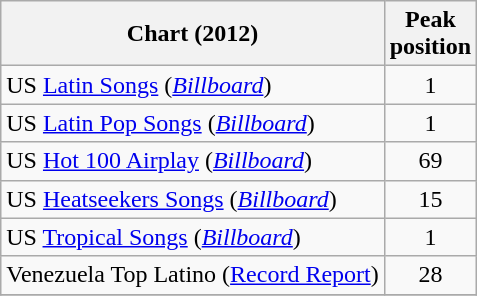<table class="wikitable">
<tr>
<th>Chart (2012)</th>
<th>Peak<br>position</th>
</tr>
<tr>
<td>US <a href='#'>Latin Songs</a> (<em><a href='#'>Billboard</a></em>)</td>
<td style="text-align:center;">1</td>
</tr>
<tr>
<td>US <a href='#'>Latin Pop Songs</a> (<em><a href='#'>Billboard</a></em>)</td>
<td style="text-align:center;">1</td>
</tr>
<tr>
<td>US <a href='#'>Hot 100 Airplay</a> (<em><a href='#'>Billboard</a></em>)</td>
<td style="text-align:center;">69</td>
</tr>
<tr>
<td>US <a href='#'>Heatseekers Songs</a> (<em><a href='#'>Billboard</a></em>)</td>
<td style="text-align:center;">15</td>
</tr>
<tr>
<td>US <a href='#'>Tropical Songs</a> (<em><a href='#'>Billboard</a></em>)</td>
<td style="text-align:center;">1</td>
</tr>
<tr>
<td>Venezuela Top Latino (<a href='#'>Record Report</a>)</td>
<td align="center">28</td>
</tr>
<tr>
</tr>
</table>
